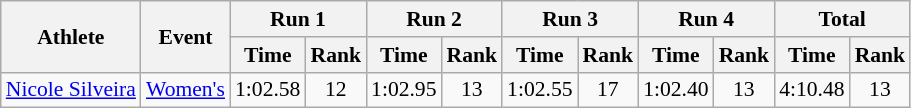<table class=wikitable style=font-size:90%;text-align:center>
<tr>
<th rowspan=2>Athlete</th>
<th rowspan=2>Event</th>
<th colspan=2>Run 1</th>
<th colspan=2>Run 2</th>
<th colspan=2>Run 3</th>
<th colspan=2>Run 4</th>
<th colspan=2>Total</th>
</tr>
<tr>
<th>Time</th>
<th>Rank</th>
<th>Time</th>
<th>Rank</th>
<th>Time</th>
<th>Rank</th>
<th>Time</th>
<th>Rank</th>
<th>Time</th>
<th>Rank</th>
</tr>
<tr>
<td align=left><a href='#'>Nicole Silveira</a></td>
<td align=left><a href='#'>Women's</a></td>
<td>1:02.58</td>
<td>12</td>
<td>1:02.95</td>
<td>13</td>
<td>1:02.55</td>
<td>17</td>
<td>1:02.40</td>
<td>13</td>
<td>4:10.48</td>
<td>13</td>
</tr>
</table>
